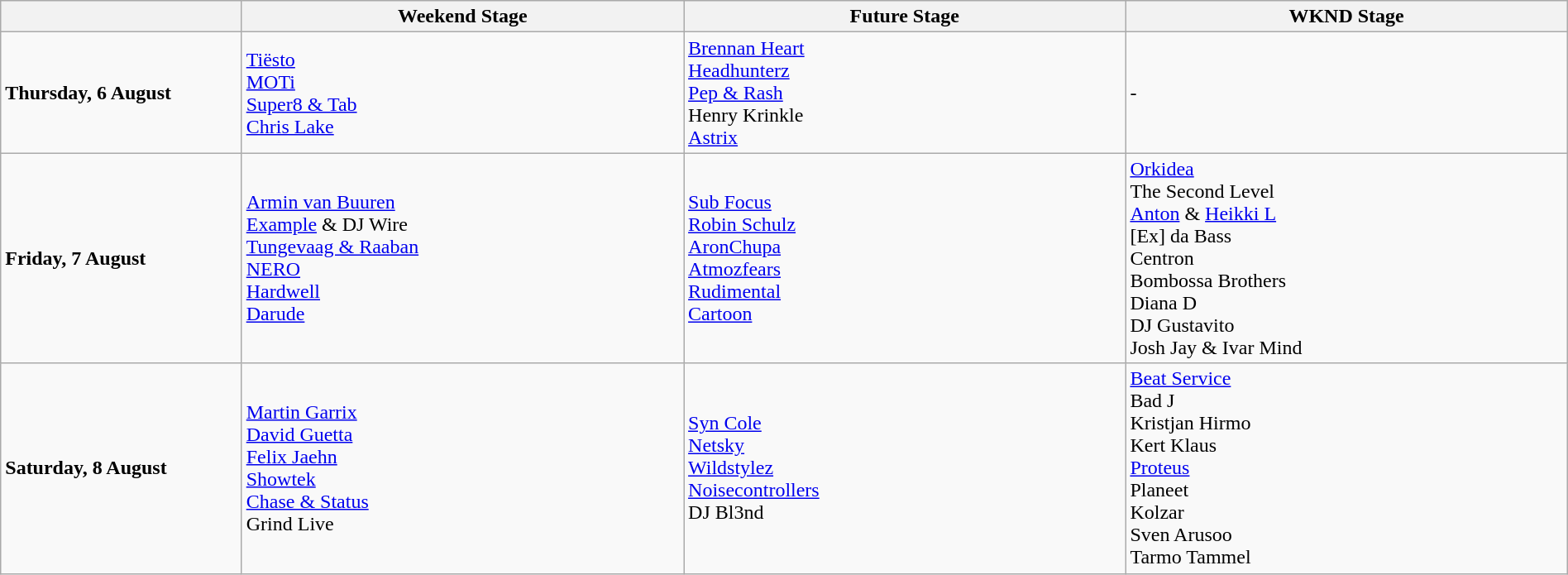<table class="wikitable" width="100%">
<tr>
<th width="12%"></th>
<th width="22%">Weekend Stage</th>
<th width="22%">Future Stage</th>
<th width="22%">WKND Stage</th>
</tr>
<tr>
<td><strong>Thursday, 6 August</strong></td>
<td><a href='#'>Tiësto</a><br><a href='#'>MOTi</a><br><a href='#'>Super8 & Tab</a><br><a href='#'>Chris Lake</a><br></td>
<td><a href='#'>Brennan Heart</a><br><a href='#'>Headhunterz</a><br><a href='#'>Pep & Rash</a><br>Henry Krinkle<br><a href='#'>Astrix</a><br></td>
<td>-<br></td>
</tr>
<tr>
<td><strong>Friday, 7 August</strong></td>
<td><a href='#'>Armin van Buuren</a><br><a href='#'>Example</a> & DJ Wire<br><a href='#'>Tungevaag & Raaban</a><br><a href='#'>NERO</a><br><a href='#'>Hardwell</a><br><a href='#'>Darude</a><br></td>
<td><a href='#'>Sub Focus</a><br><a href='#'>Robin Schulz</a><br><a href='#'>AronChupa</a><br><a href='#'>Atmozfears</a><br><a href='#'>Rudimental</a><br><a href='#'>Cartoon</a><br></td>
<td><a href='#'>Orkidea</a><br>The Second Level<br><a href='#'>Anton</a> & <a href='#'>Heikki L</a><br>[Ex] da Bass<br>Centron<br>Bombossa Brothers<br>Diana D<br>DJ Gustavito<br>Josh Jay & Ivar Mind<br></td>
</tr>
<tr>
<td><strong>Saturday, 8 August</strong></td>
<td><a href='#'>Martin Garrix</a><br><a href='#'>David Guetta</a><br><a href='#'>Felix Jaehn</a><br><a href='#'>Showtek</a><br><a href='#'>Chase & Status</a><br>Grind Live<br></td>
<td><a href='#'>Syn Cole</a><br><a href='#'>Netsky</a><br><a href='#'>Wildstylez</a><br><a href='#'>Noisecontrollers</a><br>DJ Bl3nd<br></td>
<td><a href='#'>Beat Service</a><br>Bad J<br>Kristjan Hirmo<br>Kert Klaus<br><a href='#'>Proteus</a><br>Planeet<br>Kolzar<br>Sven Arusoo<br>Tarmo Tammel<br></td>
</tr>
</table>
